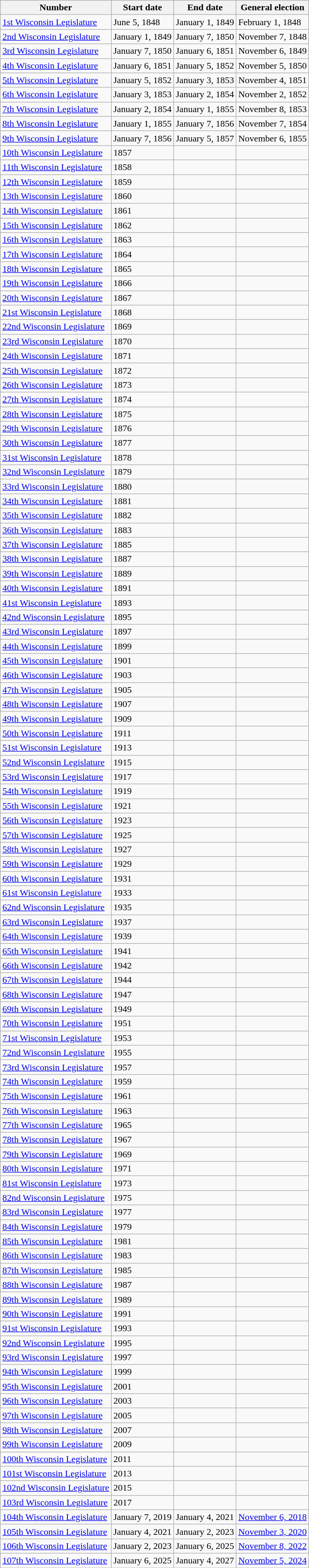<table class="wikitable mw-datatable sticky-header">
<tr>
<th>Number</th>
<th>Start date</th>
<th>End date</th>
<th>General election</th>
</tr>
<tr>
<td><a href='#'>1st Wisconsin Legislature</a></td>
<td>June 5, 1848</td>
<td>January 1, 1849</td>
<td>February 1, 1848</td>
</tr>
<tr>
<td><a href='#'>2nd Wisconsin Legislature</a></td>
<td>January 1, 1849</td>
<td>January 7, 1850</td>
<td>November 7, 1848</td>
</tr>
<tr>
<td><a href='#'>3rd Wisconsin Legislature</a></td>
<td>January 7, 1850</td>
<td>January 6, 1851</td>
<td>November 6, 1849</td>
</tr>
<tr>
<td><a href='#'>4th Wisconsin Legislature</a></td>
<td>January 6, 1851</td>
<td>January 5, 1852</td>
<td>November 5, 1850</td>
</tr>
<tr>
<td><a href='#'>5th Wisconsin Legislature</a></td>
<td>January 5, 1852</td>
<td>January 3, 1853</td>
<td>November 4, 1851</td>
</tr>
<tr>
<td><a href='#'>6th Wisconsin Legislature</a></td>
<td>January 3, 1853</td>
<td>January 2, 1854</td>
<td>November 2, 1852</td>
</tr>
<tr>
<td><a href='#'>7th Wisconsin Legislature</a></td>
<td>January 2, 1854</td>
<td>January 1, 1855</td>
<td>November 8, 1853</td>
</tr>
<tr>
<td><a href='#'>8th Wisconsin Legislature</a></td>
<td>January 1, 1855</td>
<td>January 7, 1856</td>
<td>November 7, 1854</td>
</tr>
<tr>
<td><a href='#'>9th Wisconsin Legislature</a></td>
<td>January 7, 1856</td>
<td>January 5, 1857</td>
<td>November 6, 1855</td>
</tr>
<tr>
<td><a href='#'>10th Wisconsin Legislature</a></td>
<td>1857</td>
<td></td>
<td></td>
</tr>
<tr>
<td><a href='#'>11th Wisconsin Legislature</a></td>
<td>1858</td>
<td></td>
<td></td>
</tr>
<tr>
<td><a href='#'>12th Wisconsin Legislature</a></td>
<td>1859</td>
<td></td>
<td></td>
</tr>
<tr>
<td><a href='#'>13th Wisconsin Legislature</a></td>
<td>1860</td>
<td></td>
<td></td>
</tr>
<tr>
<td><a href='#'>14th Wisconsin Legislature</a></td>
<td>1861</td>
<td></td>
<td></td>
</tr>
<tr>
<td><a href='#'>15th Wisconsin Legislature</a></td>
<td>1862</td>
<td></td>
<td></td>
</tr>
<tr>
<td><a href='#'>16th Wisconsin Legislature</a></td>
<td>1863</td>
<td></td>
<td></td>
</tr>
<tr>
<td><a href='#'>17th Wisconsin Legislature</a></td>
<td>1864</td>
<td></td>
<td></td>
</tr>
<tr>
<td><a href='#'>18th Wisconsin Legislature</a></td>
<td>1865</td>
<td></td>
<td></td>
</tr>
<tr>
<td><a href='#'>19th Wisconsin Legislature</a></td>
<td>1866</td>
<td></td>
<td></td>
</tr>
<tr>
<td><a href='#'>20th Wisconsin Legislature</a></td>
<td>1867</td>
<td></td>
<td></td>
</tr>
<tr>
<td><a href='#'>21st Wisconsin Legislature</a></td>
<td>1868</td>
<td></td>
<td></td>
</tr>
<tr>
<td><a href='#'>22nd Wisconsin Legislature</a></td>
<td>1869</td>
<td></td>
<td></td>
</tr>
<tr>
<td><a href='#'>23rd Wisconsin Legislature</a></td>
<td>1870</td>
<td></td>
<td></td>
</tr>
<tr>
<td><a href='#'>24th Wisconsin Legislature</a></td>
<td>1871</td>
<td></td>
<td></td>
</tr>
<tr>
<td><a href='#'>25th Wisconsin Legislature</a></td>
<td>1872</td>
<td></td>
<td></td>
</tr>
<tr>
<td><a href='#'>26th Wisconsin Legislature</a></td>
<td>1873</td>
<td></td>
<td></td>
</tr>
<tr>
<td><a href='#'>27th Wisconsin Legislature</a></td>
<td>1874</td>
<td></td>
<td></td>
</tr>
<tr>
<td><a href='#'>28th Wisconsin Legislature</a></td>
<td>1875</td>
<td></td>
<td></td>
</tr>
<tr>
<td><a href='#'>29th Wisconsin Legislature</a></td>
<td>1876</td>
<td></td>
<td></td>
</tr>
<tr>
<td><a href='#'>30th Wisconsin Legislature</a></td>
<td>1877</td>
<td></td>
<td></td>
</tr>
<tr>
<td><a href='#'>31st Wisconsin Legislature</a></td>
<td>1878</td>
<td></td>
<td></td>
</tr>
<tr>
<td><a href='#'>32nd Wisconsin Legislature</a></td>
<td>1879</td>
<td></td>
<td></td>
</tr>
<tr>
<td><a href='#'>33rd Wisconsin Legislature</a></td>
<td>1880</td>
<td></td>
<td></td>
</tr>
<tr>
<td><a href='#'>34th Wisconsin Legislature</a></td>
<td>1881</td>
<td></td>
<td></td>
</tr>
<tr>
<td><a href='#'>35th Wisconsin Legislature</a></td>
<td>1882</td>
<td></td>
<td></td>
</tr>
<tr>
<td><a href='#'>36th Wisconsin Legislature</a></td>
<td>1883</td>
<td></td>
<td></td>
</tr>
<tr>
<td><a href='#'>37th Wisconsin Legislature</a></td>
<td>1885</td>
<td></td>
<td></td>
</tr>
<tr>
<td><a href='#'>38th Wisconsin Legislature</a></td>
<td>1887</td>
<td></td>
<td></td>
</tr>
<tr>
<td><a href='#'>39th Wisconsin Legislature</a></td>
<td>1889</td>
<td></td>
<td></td>
</tr>
<tr>
<td><a href='#'>40th Wisconsin Legislature</a></td>
<td>1891</td>
<td></td>
<td></td>
</tr>
<tr>
<td><a href='#'>41st Wisconsin Legislature</a></td>
<td>1893</td>
<td></td>
<td></td>
</tr>
<tr>
<td><a href='#'>42nd Wisconsin Legislature</a></td>
<td>1895</td>
<td></td>
<td></td>
</tr>
<tr>
<td><a href='#'>43rd Wisconsin Legislature</a></td>
<td>1897</td>
<td></td>
<td></td>
</tr>
<tr>
<td><a href='#'>44th Wisconsin Legislature</a></td>
<td>1899</td>
<td></td>
<td></td>
</tr>
<tr>
<td><a href='#'>45th Wisconsin Legislature</a></td>
<td>1901</td>
<td></td>
<td></td>
</tr>
<tr>
<td><a href='#'>46th Wisconsin Legislature</a></td>
<td>1903</td>
<td></td>
<td></td>
</tr>
<tr>
<td><a href='#'>47th Wisconsin Legislature</a></td>
<td>1905</td>
<td></td>
<td></td>
</tr>
<tr>
<td><a href='#'>48th Wisconsin Legislature</a></td>
<td>1907</td>
<td></td>
<td></td>
</tr>
<tr>
<td><a href='#'>49th Wisconsin Legislature</a></td>
<td>1909</td>
<td></td>
<td></td>
</tr>
<tr>
<td><a href='#'>50th Wisconsin Legislature</a></td>
<td>1911</td>
<td></td>
<td></td>
</tr>
<tr>
<td><a href='#'>51st Wisconsin Legislature</a></td>
<td>1913</td>
<td></td>
<td></td>
</tr>
<tr>
<td><a href='#'>52nd Wisconsin Legislature</a></td>
<td>1915</td>
<td></td>
<td></td>
</tr>
<tr>
<td><a href='#'>53rd Wisconsin Legislature</a></td>
<td>1917</td>
<td></td>
<td></td>
</tr>
<tr>
<td><a href='#'>54th Wisconsin Legislature</a></td>
<td>1919</td>
<td></td>
<td></td>
</tr>
<tr>
<td><a href='#'>55th Wisconsin Legislature</a></td>
<td>1921</td>
<td></td>
<td></td>
</tr>
<tr>
<td><a href='#'>56th Wisconsin Legislature</a></td>
<td>1923</td>
<td></td>
<td></td>
</tr>
<tr>
<td><a href='#'>57th Wisconsin Legislature</a></td>
<td>1925</td>
<td></td>
<td></td>
</tr>
<tr>
<td><a href='#'>58th Wisconsin Legislature</a></td>
<td>1927</td>
<td></td>
<td></td>
</tr>
<tr>
<td><a href='#'>59th Wisconsin Legislature</a></td>
<td>1929</td>
<td></td>
<td></td>
</tr>
<tr>
<td><a href='#'>60th Wisconsin Legislature</a></td>
<td>1931</td>
<td></td>
<td></td>
</tr>
<tr>
<td><a href='#'>61st Wisconsin Legislature</a></td>
<td>1933</td>
<td></td>
<td></td>
</tr>
<tr>
<td><a href='#'>62nd Wisconsin Legislature</a></td>
<td>1935</td>
<td></td>
<td></td>
</tr>
<tr>
<td><a href='#'>63rd Wisconsin Legislature</a></td>
<td>1937</td>
<td></td>
<td></td>
</tr>
<tr>
<td><a href='#'>64th Wisconsin Legislature</a></td>
<td>1939</td>
<td></td>
<td></td>
</tr>
<tr>
<td><a href='#'>65th Wisconsin Legislature</a></td>
<td>1941</td>
<td></td>
<td></td>
</tr>
<tr>
<td><a href='#'>66th Wisconsin Legislature</a></td>
<td>1942</td>
<td></td>
<td></td>
</tr>
<tr>
<td><a href='#'>67th Wisconsin Legislature</a></td>
<td>1944</td>
<td></td>
<td></td>
</tr>
<tr>
<td><a href='#'>68th Wisconsin Legislature</a></td>
<td>1947</td>
<td></td>
<td></td>
</tr>
<tr>
<td><a href='#'>69th Wisconsin Legislature</a></td>
<td>1949</td>
<td></td>
<td></td>
</tr>
<tr>
<td><a href='#'>70th Wisconsin Legislature</a></td>
<td>1951</td>
<td></td>
<td></td>
</tr>
<tr>
<td><a href='#'>71st Wisconsin Legislature</a></td>
<td>1953</td>
<td></td>
<td></td>
</tr>
<tr>
<td><a href='#'>72nd Wisconsin Legislature</a></td>
<td>1955</td>
<td></td>
<td></td>
</tr>
<tr>
<td><a href='#'>73rd Wisconsin Legislature</a></td>
<td>1957</td>
<td></td>
<td></td>
</tr>
<tr>
<td><a href='#'>74th Wisconsin Legislature</a></td>
<td>1959</td>
<td></td>
<td></td>
</tr>
<tr>
<td><a href='#'>75th Wisconsin Legislature</a></td>
<td>1961</td>
<td></td>
<td></td>
</tr>
<tr>
<td><a href='#'>76th Wisconsin Legislature</a></td>
<td>1963</td>
<td></td>
<td></td>
</tr>
<tr>
<td><a href='#'>77th Wisconsin Legislature</a></td>
<td>1965</td>
<td></td>
<td></td>
</tr>
<tr>
<td><a href='#'>78th Wisconsin Legislature</a></td>
<td>1967</td>
<td></td>
<td></td>
</tr>
<tr>
<td><a href='#'>79th Wisconsin Legislature</a></td>
<td>1969</td>
<td></td>
<td></td>
</tr>
<tr>
<td><a href='#'>80th Wisconsin Legislature</a></td>
<td>1971</td>
<td></td>
<td></td>
</tr>
<tr>
<td><a href='#'>81st Wisconsin Legislature</a></td>
<td>1973</td>
<td></td>
<td></td>
</tr>
<tr>
<td><a href='#'>82nd Wisconsin Legislature</a></td>
<td>1975</td>
<td></td>
<td></td>
</tr>
<tr>
<td><a href='#'>83rd Wisconsin Legislature</a></td>
<td>1977</td>
<td></td>
<td></td>
</tr>
<tr>
<td><a href='#'>84th Wisconsin Legislature</a></td>
<td>1979</td>
<td></td>
<td></td>
</tr>
<tr>
<td><a href='#'>85th Wisconsin Legislature</a></td>
<td>1981</td>
<td></td>
<td></td>
</tr>
<tr>
<td><a href='#'>86th Wisconsin Legislature</a></td>
<td>1983</td>
<td></td>
<td></td>
</tr>
<tr>
<td><a href='#'>87th Wisconsin Legislature</a></td>
<td>1985</td>
<td></td>
<td></td>
</tr>
<tr>
<td><a href='#'>88th Wisconsin Legislature</a></td>
<td>1987</td>
<td></td>
<td></td>
</tr>
<tr>
<td><a href='#'>89th Wisconsin Legislature</a></td>
<td>1989</td>
<td></td>
<td></td>
</tr>
<tr>
<td><a href='#'>90th Wisconsin Legislature</a></td>
<td>1991</td>
<td></td>
<td></td>
</tr>
<tr>
<td><a href='#'>91st Wisconsin Legislature</a></td>
<td>1993</td>
<td></td>
<td></td>
</tr>
<tr>
<td><a href='#'>92nd Wisconsin Legislature</a></td>
<td>1995</td>
<td></td>
<td></td>
</tr>
<tr>
<td><a href='#'>93rd Wisconsin Legislature</a></td>
<td>1997</td>
<td></td>
<td></td>
</tr>
<tr>
<td><a href='#'>94th Wisconsin Legislature</a></td>
<td>1999</td>
<td></td>
<td></td>
</tr>
<tr>
<td><a href='#'>95th Wisconsin Legislature</a></td>
<td>2001</td>
<td></td>
<td></td>
</tr>
<tr>
<td><a href='#'>96th Wisconsin Legislature</a></td>
<td>2003</td>
<td></td>
<td></td>
</tr>
<tr>
<td><a href='#'>97th Wisconsin Legislature</a></td>
<td>2005</td>
<td></td>
<td></td>
</tr>
<tr>
<td><a href='#'>98th Wisconsin Legislature</a></td>
<td>2007</td>
<td></td>
<td></td>
</tr>
<tr>
<td><a href='#'>99th Wisconsin Legislature</a></td>
<td>2009</td>
<td></td>
<td></td>
</tr>
<tr>
<td><a href='#'>100th Wisconsin Legislature</a></td>
<td>2011</td>
<td></td>
<td></td>
</tr>
<tr>
<td><a href='#'>101st Wisconsin Legislature</a></td>
<td>2013</td>
<td></td>
<td></td>
</tr>
<tr>
<td><a href='#'>102nd Wisconsin Legislature</a></td>
<td>2015</td>
<td></td>
<td></td>
</tr>
<tr>
<td><a href='#'>103rd Wisconsin Legislature</a></td>
<td>2017</td>
<td></td>
<td></td>
</tr>
<tr>
<td><a href='#'>104th Wisconsin Legislature</a></td>
<td>January 7, 2019</td>
<td>January 4, 2021</td>
<td><a href='#'>November 6, 2018</a></td>
</tr>
<tr>
<td><a href='#'>105th Wisconsin Legislature</a></td>
<td>January 4, 2021</td>
<td>January 2, 2023</td>
<td><a href='#'>November 3, 2020</a></td>
</tr>
<tr>
<td><a href='#'>106th Wisconsin Legislature</a></td>
<td>January 2, 2023</td>
<td>January 6, 2025</td>
<td><a href='#'>November 8, 2022</a></td>
</tr>
<tr>
<td><a href='#'>107th Wisconsin Legislature</a></td>
<td>January 6, 2025</td>
<td>January 4, 2027</td>
<td><a href='#'>November 5, 2024</a></td>
</tr>
<tr>
</tr>
</table>
